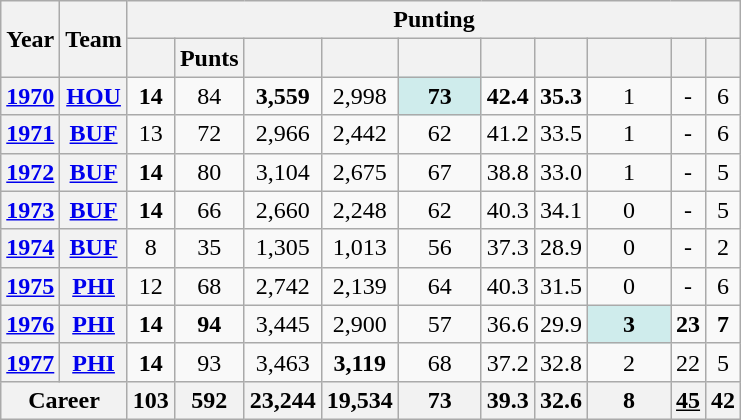<table class=wikitable style="text-align:center;">
<tr>
<th rowspan="2">Year</th>
<th rowspan="2">Team</th>
<th colspan="10">Punting</th>
</tr>
<tr>
<th></th>
<th>Punts</th>
<th></th>
<th></th>
<th></th>
<th></th>
<th></th>
<th></th>
<th></th>
<th></th>
</tr>
<tr>
<th><a href='#'>1970</a></th>
<th><a href='#'>HOU</a></th>
<td><strong>14</strong></td>
<td>84</td>
<td><strong>3,559</strong></td>
<td>2,998</td>
<td style="background:#cfecec; width:3em;"><strong>73</strong></td>
<td><strong>42.4</strong></td>
<td><strong>35.3</strong></td>
<td>1</td>
<td>-</td>
<td>6</td>
</tr>
<tr>
<th><a href='#'>1971</a></th>
<th><a href='#'>BUF</a></th>
<td>13</td>
<td>72</td>
<td>2,966</td>
<td>2,442</td>
<td>62</td>
<td>41.2</td>
<td>33.5</td>
<td>1</td>
<td>-</td>
<td>6</td>
</tr>
<tr>
<th><a href='#'>1972</a></th>
<th><a href='#'>BUF</a></th>
<td><strong>14</strong></td>
<td>80</td>
<td>3,104</td>
<td>2,675</td>
<td>67</td>
<td>38.8</td>
<td>33.0</td>
<td>1</td>
<td>-</td>
<td>5</td>
</tr>
<tr>
<th><a href='#'>1973</a></th>
<th><a href='#'>BUF</a></th>
<td><strong>14</strong></td>
<td>66</td>
<td>2,660</td>
<td>2,248</td>
<td>62</td>
<td>40.3</td>
<td>34.1</td>
<td>0</td>
<td>-</td>
<td>5</td>
</tr>
<tr>
<th><a href='#'>1974</a></th>
<th><a href='#'>BUF</a></th>
<td>8</td>
<td>35</td>
<td>1,305</td>
<td>1,013</td>
<td>56</td>
<td>37.3</td>
<td>28.9</td>
<td>0</td>
<td>-</td>
<td>2</td>
</tr>
<tr>
<th><a href='#'>1975</a></th>
<th><a href='#'>PHI</a></th>
<td>12</td>
<td>68</td>
<td>2,742</td>
<td>2,139</td>
<td>64</td>
<td>40.3</td>
<td>31.5</td>
<td>0</td>
<td>-</td>
<td>6</td>
</tr>
<tr>
<th><a href='#'>1976</a></th>
<th><a href='#'>PHI</a></th>
<td><strong>14</strong></td>
<td><strong>94</strong></td>
<td>3,445</td>
<td>2,900</td>
<td>57</td>
<td>36.6</td>
<td>29.9</td>
<td style="background:#cfecec; width:3em;"><strong>3</strong></td>
<td><strong>23</strong></td>
<td><strong>7</strong></td>
</tr>
<tr>
<th><a href='#'>1977</a></th>
<th><a href='#'>PHI</a></th>
<td><strong>14</strong></td>
<td>93</td>
<td>3,463</td>
<td><strong>3,119</strong></td>
<td>68</td>
<td>37.2</td>
<td>32.8</td>
<td>2</td>
<td>22</td>
<td>5</td>
</tr>
<tr>
<th colspan="2">Career</th>
<th>103</th>
<th>592</th>
<th>23,244</th>
<th>19,534</th>
<th>73</th>
<th>39.3</th>
<th>32.6</th>
<th>8</th>
<th><u>45</u></th>
<th>42</th>
</tr>
</table>
